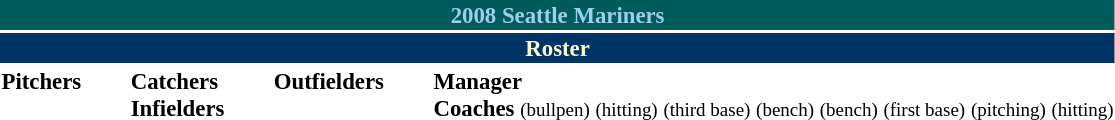<table class="toccolours" style="font-size: 95%;">
<tr>
<th colspan="10" style="background-color: #005c5c; color:#9ECEEE; text-align: center;">2008 Seattle Mariners</th>
</tr>
<tr>
<td colspan="10" style="background-color: #003366; color: #FFFDD0; text-align: center;"><strong>Roster</strong></td>
</tr>
<tr>
<td valign="top"><strong>Pitchers</strong><br>



















</td>
<td width="25px"></td>
<td valign="top"><strong>Catchers</strong><br>



<strong>Infielders</strong>










</td>
<td width="25px"></td>
<td valign="top"><strong>Outfielders</strong><br>






</td>
<td width="25px"></td>
<td valign="top"><strong>Manager</strong><br>

<strong>Coaches</strong>
 <small>(bullpen)</small>
 <small>(hitting)</small>
 <small>(third base)</small>
 <small>(bench)</small>
 <small>(bench)</small>
 <small>(first base)</small>
 <small>(pitching)</small>
 <small>(hitting)</small></td>
</tr>
</table>
